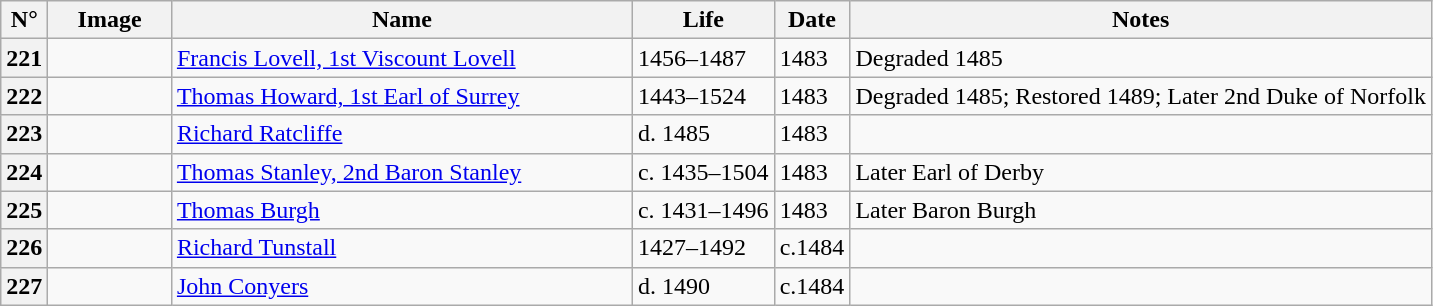<table class="wikitable">
<tr>
<th>N°</th>
<th style="width: 75px;">Image</th>
<th style="width: 300px;">Name</th>
<th>Life</th>
<th>Date</th>
<th>Notes</th>
</tr>
<tr id="Richard III">
<th>221</th>
<td></td>
<td><a href='#'>Francis Lovell, 1st Viscount Lovell</a></td>
<td>1456–1487</td>
<td>1483</td>
<td>Degraded 1485</td>
</tr>
<tr>
<th>222</th>
<td></td>
<td><a href='#'>Thomas Howard, 1st Earl of Surrey</a></td>
<td>1443–1524</td>
<td>1483</td>
<td>Degraded 1485; Restored 1489; Later 2nd Duke of Norfolk</td>
</tr>
<tr>
<th>223</th>
<td></td>
<td><a href='#'>Richard Ratcliffe</a></td>
<td>d. 1485</td>
<td>1483</td>
<td></td>
</tr>
<tr>
<th>224</th>
<td></td>
<td><a href='#'>Thomas Stanley, 2nd Baron Stanley</a></td>
<td>c. 1435–1504</td>
<td>1483</td>
<td>Later Earl of Derby</td>
</tr>
<tr>
<th>225</th>
<td></td>
<td><a href='#'>Thomas Burgh</a></td>
<td>c. 1431–1496</td>
<td>1483</td>
<td>Later Baron Burgh</td>
</tr>
<tr>
<th>226</th>
<td></td>
<td><a href='#'>Richard Tunstall</a></td>
<td>1427–1492</td>
<td>c.1484</td>
<td></td>
</tr>
<tr>
<th>227</th>
<td></td>
<td><a href='#'>John Conyers</a></td>
<td>d. 1490</td>
<td>c.1484</td>
<td></td>
</tr>
</table>
